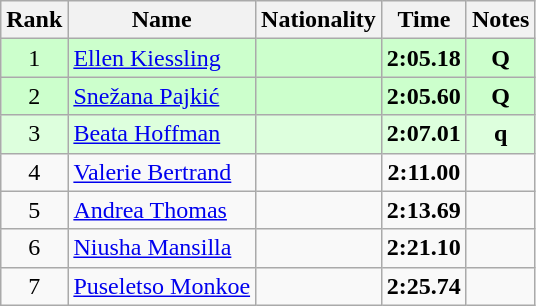<table class="wikitable sortable" style="text-align:center">
<tr>
<th>Rank</th>
<th>Name</th>
<th>Nationality</th>
<th>Time</th>
<th>Notes</th>
</tr>
<tr bgcolor=ccffcc>
<td>1</td>
<td align=left><a href='#'>Ellen Kiessling</a></td>
<td align=left></td>
<td><strong>2:05.18</strong></td>
<td><strong>Q</strong></td>
</tr>
<tr bgcolor=ccffcc>
<td>2</td>
<td align=left><a href='#'>Snežana Pajkić</a></td>
<td align=left></td>
<td><strong>2:05.60</strong></td>
<td><strong>Q</strong></td>
</tr>
<tr bgcolor=ddffdd>
<td>3</td>
<td align=left><a href='#'>Beata Hoffman</a></td>
<td align=left></td>
<td><strong>2:07.01</strong></td>
<td><strong>q</strong></td>
</tr>
<tr>
<td>4</td>
<td align=left><a href='#'>Valerie Bertrand</a></td>
<td align=left></td>
<td><strong>2:11.00</strong></td>
<td></td>
</tr>
<tr>
<td>5</td>
<td align=left><a href='#'>Andrea Thomas</a></td>
<td align=left></td>
<td><strong>2:13.69</strong></td>
<td></td>
</tr>
<tr>
<td>6</td>
<td align=left><a href='#'>Niusha Mansilla</a></td>
<td align=left></td>
<td><strong>2:21.10</strong></td>
<td></td>
</tr>
<tr>
<td>7</td>
<td align=left><a href='#'>Puseletso Monkoe</a></td>
<td align=left></td>
<td><strong>2:25.74</strong></td>
<td></td>
</tr>
</table>
